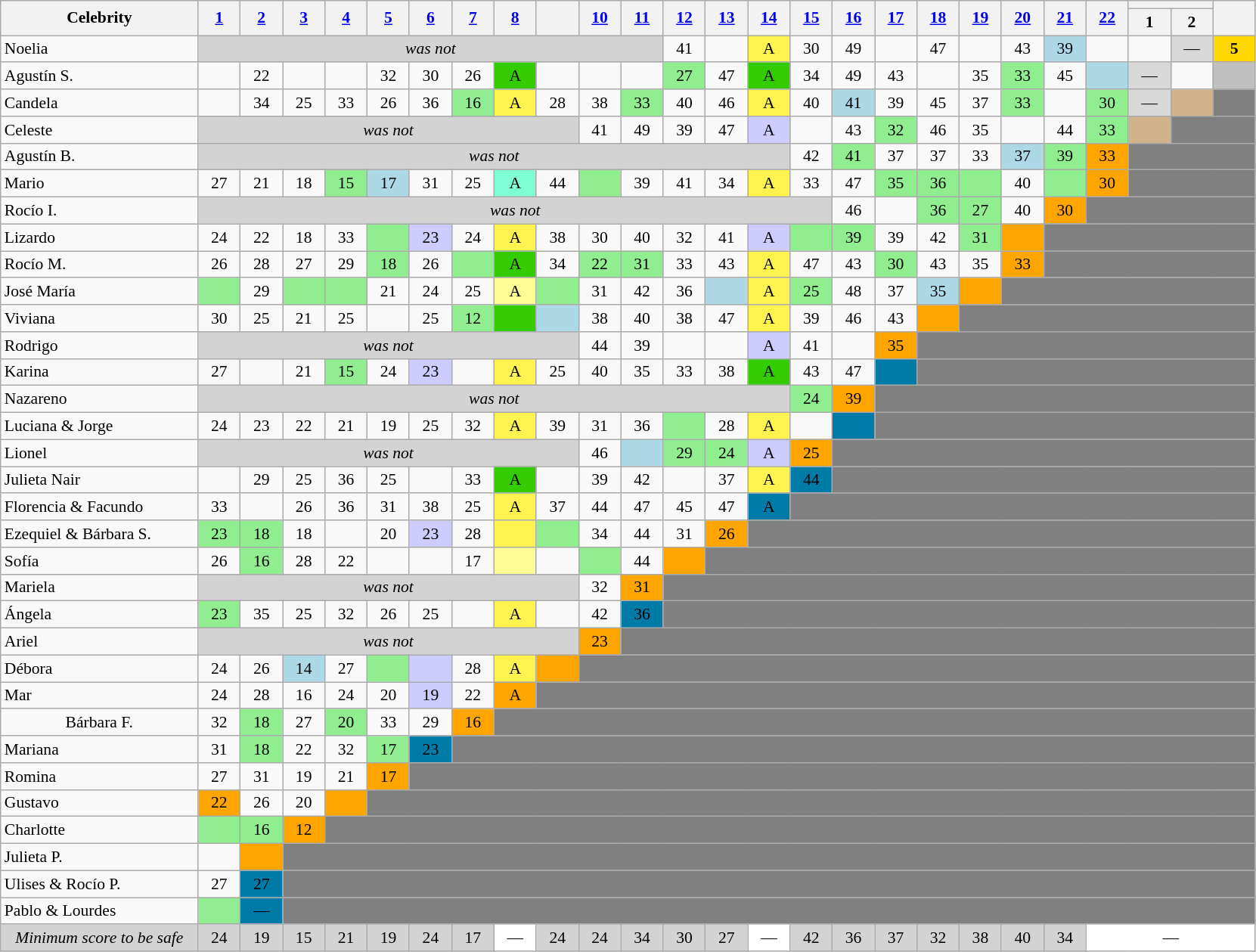<table class="wikitable" style="font-size:90%; text-align:center">
<tr>
<th style="width:14%" rowspan="2">Celebrity</th>
<th style="width:3%" rowspan="2"><a href='#'>1</a></th>
<th style="width:3%" rowspan="2"><a href='#'>2</a></th>
<th style="width:3%" rowspan="2"><a href='#'>3</a></th>
<th style="width:3%" rowspan="2"><a href='#'>4</a></th>
<th style="width:3%" rowspan="2"><a href='#'>5</a></th>
<th style="width:3%" rowspan="2"><a href='#'>6</a></th>
<th style="width:3%" rowspan="2"><a href='#'>7</a></th>
<th style="width:3%" rowspan="2"><a href='#'>8</a></th>
<th style="width:3%" rowspan="2"><a href='#'></a></th>
<th style="width:3%" rowspan="2"><a href='#'>10</a></th>
<th style="width:3%" rowspan="2"><a href='#'>11</a></th>
<th style="width:3%" rowspan="2"><a href='#'>12</a></th>
<th style="width:3%" rowspan="2"><a href='#'>13</a></th>
<th style="width:3%" rowspan="2"><a href='#'>14</a></th>
<th style="width:3%" rowspan="2"><a href='#'>15</a></th>
<th style="width:3%" rowspan="2"><a href='#'>16</a></th>
<th style="width:3%" rowspan="2"><a href='#'>17</a></th>
<th style="width:3%" rowspan="2"><a href='#'>18</a></th>
<th style="width:3%" rowspan="2"><a href='#'>19</a></th>
<th style="width:3%" rowspan="2"><a href='#'>20</a></th>
<th style="width:3%" rowspan="2"><a href='#'>21</a></th>
<th style="width:3%" rowspan="2"><a href='#'>22</a></th>
<th style="width:3%" colspan="2"></th>
<th style="width:3%" rowspan="2"></th>
</tr>
<tr>
<th style="width:3%">1</th>
<th style="width:3%">2</th>
</tr>
<tr>
<td style="text-align:left">Noelia</td>
<td bgcolor="lightgrey" colspan=11><em>was not</em></td>
<td>41</td>
<td></td>
<td bgcolor="#FFF44F">A</td>
<td>30</td>
<td>49</td>
<td></td>
<td>47</td>
<td></td>
<td>43</td>
<td bgcolor="lightblue">39</td>
<td></td>
<td></td>
<td style="background:#d8d8d8">—</td>
<td bgcolor="gold"><span><strong>5</strong></span></td>
</tr>
<tr>
<td style="text-align:left">Agustín S.</td>
<td></td>
<td>22</td>
<td></td>
<td></td>
<td>32</td>
<td>30</td>
<td>26</td>
<td bgcolor="#33CCOO">A</td>
<td></td>
<td></td>
<td></td>
<td bgcolor="lightgreen">27</td>
<td>47</td>
<td bgcolor="#33CC00">A</td>
<td>34</td>
<td>49</td>
<td>43</td>
<td></td>
<td>35</td>
<td bgcolor="lightgreen">33</td>
<td>45</td>
<td bgcolor="lightblue"></td>
<td style="background:#d8d8d8">—</td>
<td></td>
<td bgcolor="silver"></td>
</tr>
<tr>
<td style="text-align:left">Candela</td>
<td></td>
<td>34</td>
<td>25</td>
<td>33</td>
<td>26</td>
<td>36</td>
<td bgcolor="lightgreen">16</td>
<td bgcolor="#FFF44F">A</td>
<td>28</td>
<td>38</td>
<td bgcolor="lightgreen">33</td>
<td>40</td>
<td>46</td>
<td bgcolor="#FFF44F">A</td>
<td>40</td>
<td bgcolor="lightblue">41</td>
<td>39</td>
<td>45</td>
<td>37</td>
<td bgcolor="lightgreen">33</td>
<td></td>
<td bgcolor="lightgreen">30</td>
<td style="background:#d8d8d8">—</td>
<td bgcolor="tan"></td>
<td style="background:grey"></td>
</tr>
<tr>
<td style="text-align:left">Celeste</td>
<td bgcolor="lightgrey" colspan=9><em>was not</em></td>
<td>41</td>
<td>49</td>
<td>39</td>
<td>47</td>
<td bgcolor="#CCCCFF">A</td>
<td></td>
<td>43</td>
<td bgcolor="lightgreen">32</td>
<td>46</td>
<td>35</td>
<td></td>
<td>44</td>
<td bgcolor="lightgreen">33</td>
<td bgcolor="tan"></td>
<td colspan="2" style="background:grey"></td>
</tr>
<tr>
<td style="text-align:left">Agustín B.</td>
<td bgcolor="lightgrey" colspan=14><em>was not</em></td>
<td>42</td>
<td bgcolor="lightgreen">41</td>
<td>37</td>
<td>37</td>
<td>33</td>
<td bgcolor="lightblue">37</td>
<td bgcolor="lightgreen">39</td>
<td bgcolor="orange">33</td>
<td colspan="3" style="background:grey"></td>
</tr>
<tr>
<td style="text-align:left">Mario</td>
<td>27</td>
<td>21</td>
<td>18</td>
<td bgcolor="lightgreen">15</td>
<td bgcolor="lightblue">17</td>
<td>31</td>
<td>25</td>
<td bgcolor="aquamarine">A</td>
<td>44</td>
<td bgcolor="lightgreen"></td>
<td>39</td>
<td>41</td>
<td>34</td>
<td bgcolor="#FFF44F">A</td>
<td>33</td>
<td>47</td>
<td bgcolor="lightgreen">35</td>
<td bgcolor="lightgreen">36</td>
<td bgcolor="lightgreen"></td>
<td>40</td>
<td bgcolor="lightgreen"></td>
<td bgcolor="orange">30</td>
<td colspan="3" style="background:grey"></td>
</tr>
<tr>
<td style="text-align:left">Rocío I.</td>
<td bgcolor="lightgrey" colspan=15><em>was not</em></td>
<td>46</td>
<td></td>
<td bgcolor="lightgreen">36</td>
<td bgcolor="lightgreen">27</td>
<td>40</td>
<td bgcolor="orange">30</td>
<td colspan="4" style="background:grey"></td>
</tr>
<tr>
<td style="text-align:left">Lizardo</td>
<td>24</td>
<td>22</td>
<td>18</td>
<td>33</td>
<td bgcolor="lightgreen"></td>
<td bgcolor="#CCCCFF">23</td>
<td>24</td>
<td bgcolor="#FFF44F">A</td>
<td>38</td>
<td>30</td>
<td>40</td>
<td>32</td>
<td>41</td>
<td bgcolor="#CCCCFF">A</td>
<td bgcolor="lightgreen"></td>
<td bgcolor="lightgreen">39</td>
<td>39</td>
<td>42</td>
<td bgcolor="lightgreen">31</td>
<td bgcolor="orange"></td>
<td colspan="5" style="background:grey"></td>
</tr>
<tr>
<td style="text-align:left">Rocío M.</td>
<td>26</td>
<td>28</td>
<td>27</td>
<td>29</td>
<td bgcolor="lightgreen">18</td>
<td>26</td>
<td bgcolor="lightgreen"></td>
<td bgcolor="#33CCOO">A</td>
<td>34</td>
<td bgcolor="lightgreen">22</td>
<td bgcolor="lightgreen">31</td>
<td>33</td>
<td>43</td>
<td bgcolor="#FFF44F">A</td>
<td>47</td>
<td>43</td>
<td bgcolor="lightgreen">30</td>
<td>43</td>
<td>35</td>
<td bgcolor="orange">33</td>
<td colspan="5" style="background:grey"></td>
</tr>
<tr>
<td style="text-align:left">José María</td>
<td bgcolor="lightgreen"></td>
<td>29</td>
<td bgcolor="lightgreen"></td>
<td bgcolor="lightgreen"></td>
<td>21</td>
<td>24</td>
<td>25</td>
<td bgcolor="#FDFD96">A</td>
<td bgcolor="lightgreen"></td>
<td>31</td>
<td>42</td>
<td>36</td>
<td bgcolor="lightblue"></td>
<td bgcolor="#FFF44F">A</td>
<td bgcolor="lightgreen">25</td>
<td>48</td>
<td>37</td>
<td bgcolor="lightblue">35</td>
<td bgcolor="orange"></td>
<td colspan="6" style="background:grey"></td>
</tr>
<tr>
<td style="text-align:left">Viviana</td>
<td>30</td>
<td>25</td>
<td>21</td>
<td>25</td>
<td></td>
<td>25</td>
<td bgcolor="lightgreen">12</td>
<td bgcolor="#33CCOO"></td>
<td bgcolor="lightblue"></td>
<td>38</td>
<td>40</td>
<td>38</td>
<td>47</td>
<td bgcolor="#FFF44F">A</td>
<td>39</td>
<td>46</td>
<td>43</td>
<td bgcolor="orange"></td>
<td colspan="7" style="background:grey"></td>
</tr>
<tr>
<td style="text-align:left">Rodrigo</td>
<td bgcolor="lightgrey" colspan=9><em>was not</em></td>
<td>44</td>
<td>39</td>
<td></td>
<td></td>
<td bgcolor="#CCCCFF">A</td>
<td>41</td>
<td></td>
<td bgcolor="orange">35</td>
<td colspan="8" style="background:grey"></td>
</tr>
<tr>
<td style="text-align:left">Karina</td>
<td>27</td>
<td></td>
<td>21</td>
<td bgcolor="lightgreen">15</td>
<td>24</td>
<td bgcolor="#CCCCFF">23</td>
<td></td>
<td bgcolor="#FFF44F">A</td>
<td>25</td>
<td>40</td>
<td>35</td>
<td>33</td>
<td>38</td>
<td bgcolor="#33CC00">A</td>
<td>43</td>
<td>47</td>
<td bgcolor="#007BA7"></td>
<td colspan="8" style="background:grey"></td>
</tr>
<tr>
<td style="text-align:left">Nazareno</td>
<td bgcolor="lightgrey" colspan=14><em>was not</em></td>
<td bgcolor="lightgreen">24</td>
<td bgcolor="orange">39</td>
<td colspan="9" style="background:grey"></td>
</tr>
<tr>
<td style="text-align:left">Luciana & Jorge</td>
<td>24</td>
<td>23</td>
<td>22</td>
<td>21</td>
<td>19</td>
<td>25</td>
<td>32</td>
<td bgcolor="#FFF44F">A</td>
<td>39</td>
<td>31</td>
<td>36</td>
<td bgcolor="lightgreen"></td>
<td>28</td>
<td bgcolor="#FFF44F">A</td>
<td></td>
<td bgcolor="#007BA7"></td>
<td colspan="9" style="background:grey"></td>
</tr>
<tr>
<td style="text-align:left">Lionel</td>
<td bgcolor="lightgrey" colspan=9><em>was not</em></td>
<td>46</td>
<td bgcolor="lightblue"></td>
<td bgcolor="lightgreen">29</td>
<td bgcolor="lightgreen">24</td>
<td bgcolor="#CCCCFF">A</td>
<td bgcolor="orange">25</td>
<td colspan="10" style="background:grey"></td>
</tr>
<tr>
<td style="text-align:left">Julieta Nair</td>
<td></td>
<td>29</td>
<td>25</td>
<td>36</td>
<td>25</td>
<td></td>
<td>33</td>
<td bgcolor="#33CCOO">A</td>
<td></td>
<td>39</td>
<td>42</td>
<td></td>
<td>37</td>
<td bgcolor="#FFF44F">A</td>
<td bgcolor="#007BA7">44</td>
<td colspan="10" style="background:grey"></td>
</tr>
<tr>
<td style="text-align:left">Florencia & Facundo</td>
<td>33</td>
<td></td>
<td>26</td>
<td>36</td>
<td>31</td>
<td>38</td>
<td>25</td>
<td bgcolor="#FFF44F">A</td>
<td>37</td>
<td>44</td>
<td>47</td>
<td>45</td>
<td>47</td>
<td bgcolor="#007BA7">A</td>
<td colspan="11" style="background:grey"></td>
</tr>
<tr>
<td style="text-align:left">Ezequiel & Bárbara S.</td>
<td bgcolor="lightgreen">23</td>
<td bgcolor="lightgreen">18</td>
<td>18</td>
<td></td>
<td>20</td>
<td bgcolor="#CCCCFF">23</td>
<td>28</td>
<td bgcolor="#FFF44F"></td>
<td bgcolor="lightgreen"></td>
<td>34</td>
<td>44</td>
<td>31</td>
<td bgcolor="orange">26</td>
<td colspan="12" style="background:grey"></td>
</tr>
<tr>
<td style="text-align:left">Sofía</td>
<td>26</td>
<td bgcolor="lightgreen">16</td>
<td>28</td>
<td>22</td>
<td></td>
<td></td>
<td>17</td>
<td bgcolor="#FDFD96"></td>
<td></td>
<td bgcolor="lightgreen"></td>
<td>44</td>
<td bgcolor="orange"></td>
<td colspan="13" style="background:grey"></td>
</tr>
<tr>
<td style="text-align:left">Mariela</td>
<td bgcolor="lightgrey" colspan=9><em>was not</em></td>
<td>32</td>
<td bgcolor="orange">31</td>
<td colspan="14" style="background:grey"></td>
</tr>
<tr>
<td style="text-align:left">Ángela</td>
<td bgcolor="lightgreen">23</td>
<td>35</td>
<td>25</td>
<td>32</td>
<td>26</td>
<td>25</td>
<td></td>
<td bgcolor="#FFF44F">A</td>
<td></td>
<td>42</td>
<td bgcolor="#007BA7">36</td>
<td colspan="14" style="background:grey"></td>
</tr>
<tr>
<td style="text-align:left">Ariel</td>
<td bgcolor="lightgrey" colspan=9><em>was not</em></td>
<td bgcolor="orange">23</td>
<td colspan="15" style="background:grey"></td>
</tr>
<tr>
<td style="text-align:left">Débora</td>
<td>24</td>
<td>26</td>
<td bgcolor="lightblue">14</td>
<td>27</td>
<td bgcolor="lightgreen"></td>
<td bgcolor="#CCCCFF"></td>
<td>28</td>
<td bgcolor="#FFF44F">A</td>
<td bgcolor="orange"></td>
<td colspan="16" style="background:grey"></td>
</tr>
<tr>
<td style="text-align:left">Mar</td>
<td>24</td>
<td>28</td>
<td>16</td>
<td>24</td>
<td>20</td>
<td bgcolor="#CCCCFF">19</td>
<td>22</td>
<td bgcolor="orange">A</td>
<td colspan="17" style="background:grey"></td>
</tr>
<tr>
<td>Bárbara F.</td>
<td>32</td>
<td bgcolor="lightgreen">18</td>
<td>27</td>
<td bgcolor="lightgreen">20</td>
<td>33</td>
<td>29</td>
<td bgcolor="orange">16</td>
<td colspan="18" style="background:grey"></td>
</tr>
<tr>
<td style="text-align:left">Mariana</td>
<td>31</td>
<td bgcolor="lightgreen">18</td>
<td>22</td>
<td>32</td>
<td bgcolor="lightgreen">17</td>
<td bgcolor="#007BA7">23</td>
<td colspan="19" style="background:grey"></td>
</tr>
<tr>
<td style="text-align:left">Romina</td>
<td>27</td>
<td>31</td>
<td>19</td>
<td>21</td>
<td bgcolor="orange">17</td>
<td colspan="20" style="background:grey"></td>
</tr>
<tr>
<td style="text-align:left">Gustavo</td>
<td bgcolor="orange">22</td>
<td>26</td>
<td>20</td>
<td bgcolor="orange"></td>
<td colspan="21" style="background:grey"></td>
</tr>
<tr>
<td style="text-align:left">Charlotte</td>
<td bgcolor="lightgreen"></td>
<td bgcolor="lightgreen">16</td>
<td bgcolor="orange">12</td>
<td colspan="22" style="background:grey"></td>
</tr>
<tr>
<td style="text-align:left">Julieta P.</td>
<td></td>
<td bgcolor="orange"></td>
<td colspan="23" style="background:grey"></td>
</tr>
<tr>
<td style="text-align:left">Ulises & Rocío P.</td>
<td>27</td>
<td bgcolor="#007BA7">27</td>
<td colspan="23" style="background:grey"></td>
</tr>
<tr>
<td style="text-align:left">Pablo & Lourdes</td>
<td bgcolor="lightgreen"></td>
<td bgcolor="#007BA7">—</td>
<td colspan="23" style="background:grey"></td>
</tr>
<tr bgcolor="lightgrey">
<td><em>Minimum score to be safe</em></td>
<td>24</td>
<td>19</td>
<td>15</td>
<td>21</td>
<td>19</td>
<td>24</td>
<td>17</td>
<td bgcolor="white">—</td>
<td>24</td>
<td>24</td>
<td>34</td>
<td>30</td>
<td>27</td>
<td bgcolor="white">—</td>
<td>42</td>
<td>36</td>
<td>37</td>
<td>32</td>
<td>38</td>
<td>40</td>
<td>34</td>
<td bgcolor="white"colspan="4">—</td>
</tr>
</table>
